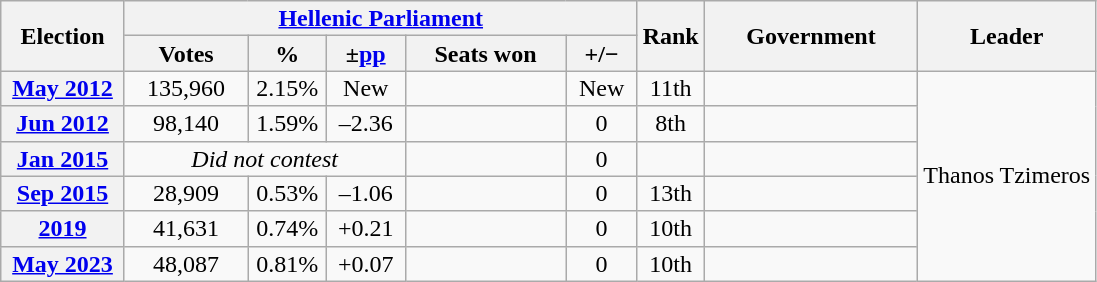<table class="wikitable" style="text-align:center; line-height:16px;">
<tr>
<th rowspan="2" style="width:75px;">Election</th>
<th colspan="5"><a href='#'>Hellenic Parliament</a></th>
<th rowspan="2" style="width:30px;">Rank</th>
<th rowspan="2" style="width:135px;">Government</th>
<th rowspan="2">Leader</th>
</tr>
<tr>
<th style="width:75px;">Votes</th>
<th style="width:45px;">%</th>
<th style="width:45px;">±<a href='#'>pp</a></th>
<th style="width:100px;">Seats won</th>
<th style="width:40px;">+/−</th>
</tr>
<tr>
<th><a href='#'>May 2012</a></th>
<td>135,960</td>
<td>2.15%</td>
<td>New</td>
<td></td>
<td>New</td>
<td>11th</td>
<td></td>
<td rowspan=6>Thanos Tzimeros</td>
</tr>
<tr>
<th><a href='#'>Jun 2012</a></th>
<td>98,140</td>
<td>1.59%</td>
<td>–2.36</td>
<td></td>
<td> 0</td>
<td>8th</td>
<td></td>
</tr>
<tr>
<th><a href='#'>Jan 2015</a></th>
<td colspan=3><em>Did not contest</em></td>
<td></td>
<td> 0</td>
<td></td>
<td></td>
</tr>
<tr>
<th><a href='#'>Sep 2015</a></th>
<td>28,909</td>
<td>0.53%</td>
<td>–1.06</td>
<td></td>
<td> 0</td>
<td>13th</td>
<td></td>
</tr>
<tr>
<th><a href='#'>2019</a></th>
<td>41,631</td>
<td>0.74%</td>
<td>+0.21</td>
<td></td>
<td> 0</td>
<td>10th</td>
<td></td>
</tr>
<tr>
<th><a href='#'>May 2023</a></th>
<td>48,087</td>
<td>0.81%</td>
<td>+0.07</td>
<td></td>
<td> 0</td>
<td>10th</td>
<td></td>
</tr>
</table>
